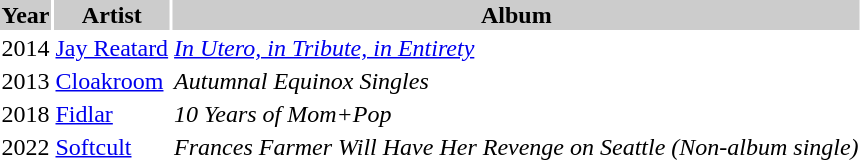<table>
<tr style="background:#ccc;">
<th>Year</th>
<th>Artist</th>
<th>Album</th>
</tr>
<tr>
<td>2014</td>
<td><a href='#'>Jay Reatard</a></td>
<td><em><a href='#'>In Utero, in Tribute, in Entirety</a></em></td>
</tr>
<tr>
<td>2013</td>
<td><a href='#'>Cloakroom</a></td>
<td><em>Autumnal Equinox Singles</em></td>
</tr>
<tr>
<td>2018</td>
<td><a href='#'>Fidlar</a></td>
<td><em>10 Years of Mom+Pop</em></td>
</tr>
<tr>
<td>2022</td>
<td><a href='#'>Softcult</a></td>
<td><em>Frances Farmer Will Have Her Revenge on Seattle (Non-album single)</em></td>
</tr>
</table>
